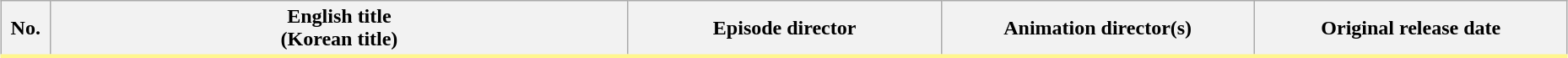<table class="wikitable" style="width:98%; margin:auto; background:#FFF;">
<tr style="border-bottom: 3px solid #FFF68F;">
<th style="width:2em;">No.</th>
<th>English title<br>(Korean title)</th>
<th style="width:15em;">Episode director</th>
<th style="width:15em;">Animation director(s) </th>
<th style="width:15em;">Original release date<br>






</th>
</tr>
</table>
